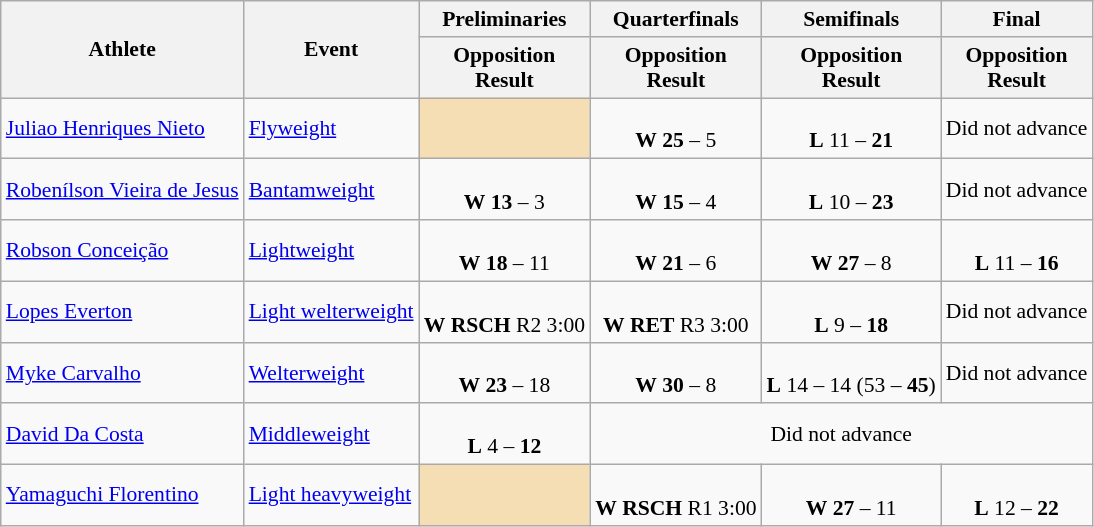<table class="wikitable" style="font-size:90%">
<tr>
<th rowspan=2>Athlete</th>
<th rowspan=2>Event</th>
<th>Preliminaries</th>
<th>Quarterfinals</th>
<th>Semifinals</th>
<th>Final</th>
</tr>
<tr>
<th>Opposition<br>Result</th>
<th>Opposition<br>Result</th>
<th>Opposition<br>Result</th>
<th>Opposition<br>Result</th>
</tr>
<tr>
<td><a href='#'>Juliao Henriques Nieto</a></td>
<td><a href='#'>Flyweight</a></td>
<td bgcolor=wheat></td>
<td align=center><br><strong>W</strong> <strong>25</strong> – 5</td>
<td align=center><br><strong>L</strong> 11 – <strong>21</strong> </td>
<td align=center>Did not advance</td>
</tr>
<tr>
<td><a href='#'>Robenílson Vieira de Jesus</a></td>
<td><a href='#'>Bantamweight</a></td>
<td align=center><br><strong>W</strong> <strong>13</strong> – 3</td>
<td align=center><br><strong>W</strong> <strong>15</strong> – 4</td>
<td align=center><br><strong>L</strong> 10 – <strong>23</strong> </td>
<td align=center>Did not advance</td>
</tr>
<tr>
<td><a href='#'>Robson Conceição</a></td>
<td><a href='#'>Lightweight</a></td>
<td align=center><br><strong>W</strong> <strong>18</strong> – 11</td>
<td align=center><br><strong>W</strong> <strong>21</strong> – 6</td>
<td align=center><br><strong>W</strong> <strong>27</strong> – 8</td>
<td align="center"><br><strong>L</strong> 11 – <strong>16</strong> </td>
</tr>
<tr>
<td><a href='#'>Lopes Everton</a></td>
<td><a href='#'>Light welterweight</a></td>
<td align=center><br><strong>W</strong> <strong>RSCH</strong> R2 3:00</td>
<td align=center><br><strong>W</strong> <strong>RET</strong> R3 3:00</td>
<td align=center><br><strong>L</strong> 9 – <strong>18</strong> </td>
<td align=center>Did not advance</td>
</tr>
<tr>
<td><a href='#'>Myke Carvalho</a></td>
<td><a href='#'>Welterweight</a></td>
<td align=center><br><strong>W</strong> <strong>23</strong> – 18</td>
<td align=center><br><strong>W</strong> <strong>30</strong> – 8</td>
<td align=center><br><strong>L</strong> 14 – 14 (53 – <strong>45</strong>) </td>
<td align=center>Did not advance</td>
</tr>
<tr>
<td><a href='#'>David Da Costa</a></td>
<td><a href='#'>Middleweight</a></td>
<td align=center><br><strong>L</strong> 4 – <strong>12</strong></td>
<td align="center" colspan="7">Did not advance</td>
</tr>
<tr>
<td><a href='#'>Yamaguchi Florentino</a></td>
<td><a href='#'>Light heavyweight</a></td>
<td bgcolor=wheat></td>
<td align=center><br><strong>W</strong> <strong>RSCH</strong> R1 3:00</td>
<td align=center><br><strong>W</strong> <strong>27</strong> – 11</td>
<td align=center><br><strong>L</strong> 12 – <strong>22</strong> </td>
</tr>
</table>
